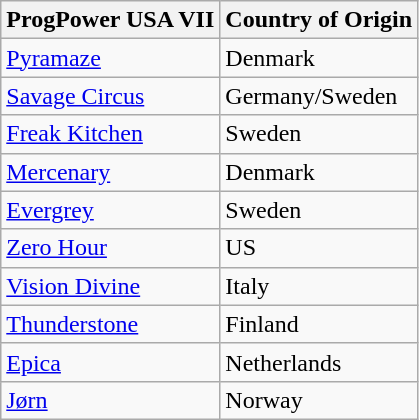<table class="wikitable">
<tr>
<th>ProgPower USA VII</th>
<th>Country of Origin</th>
</tr>
<tr>
<td><a href='#'>Pyramaze</a></td>
<td>Denmark</td>
</tr>
<tr>
<td><a href='#'>Savage Circus</a></td>
<td>Germany/Sweden</td>
</tr>
<tr>
<td><a href='#'>Freak Kitchen</a></td>
<td>Sweden</td>
</tr>
<tr>
<td><a href='#'>Mercenary</a></td>
<td>Denmark</td>
</tr>
<tr>
<td><a href='#'>Evergrey</a></td>
<td>Sweden</td>
</tr>
<tr>
<td><a href='#'>Zero Hour</a></td>
<td>US</td>
</tr>
<tr>
<td><a href='#'>Vision Divine</a></td>
<td>Italy</td>
</tr>
<tr>
<td><a href='#'>Thunderstone</a></td>
<td>Finland</td>
</tr>
<tr>
<td><a href='#'>Epica</a></td>
<td>Netherlands</td>
</tr>
<tr>
<td><a href='#'>Jørn</a></td>
<td>Norway</td>
</tr>
</table>
